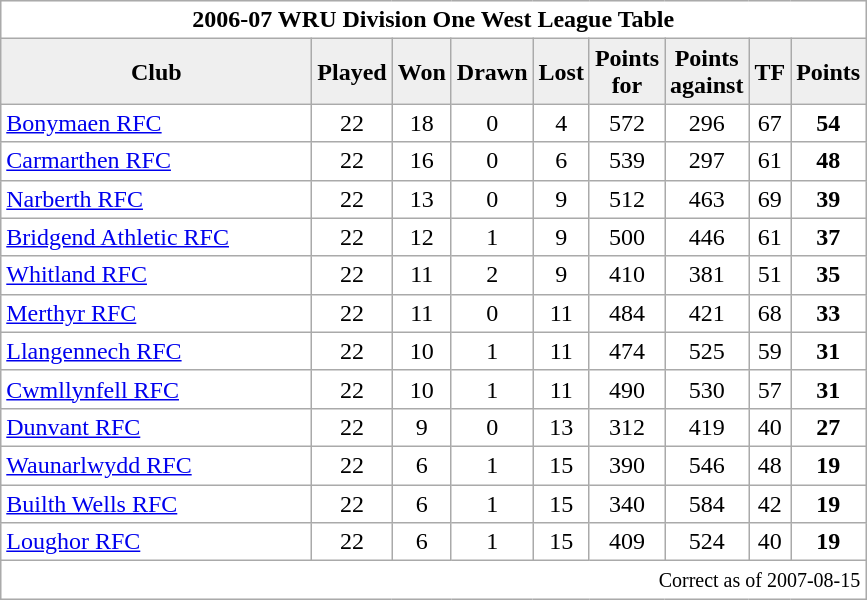<table class="wikitable" style="float:left; margin-right:15px; text-align: center;">
<tr>
<td colspan="10" style="background:#fff;" cellpadding="0" cellspacing="0"><strong>2006-07 WRU Division One West League Table</strong></td>
</tr>
<tr>
<th style="background:#efefef; width:200px;">Club</th>
<th style="background:#efefef; width:20px;">Played</th>
<th style="background:#efefef; width:20px;">Won</th>
<th style="background:#efefef; width:20px;">Drawn</th>
<th style="background:#efefef; width:20px;">Lost</th>
<th style="background:#efefef; width:20px;">Points for</th>
<th style="background:#efefef; width:20px;">Points against</th>
<th style="background:#efefef; width:20px;">TF</th>
<th style="background:#efefef; width:20px;">Points</th>
</tr>
<tr style="background:#fff; text-align:center;">
<td align=left><a href='#'>Bonymaen RFC</a></td>
<td>22</td>
<td>18</td>
<td>0</td>
<td>4</td>
<td>572</td>
<td>296</td>
<td>67</td>
<td><strong>54</strong></td>
</tr>
<tr style="background:#fff; text-align:center;">
<td align=left><a href='#'>Carmarthen RFC</a></td>
<td>22</td>
<td>16</td>
<td>0</td>
<td>6</td>
<td>539</td>
<td>297</td>
<td>61</td>
<td><strong>48</strong></td>
</tr>
<tr style="background:#fff; text-align:center;">
<td align=left><a href='#'>Narberth RFC</a></td>
<td>22</td>
<td>13</td>
<td>0</td>
<td>9</td>
<td>512</td>
<td>463</td>
<td>69</td>
<td><strong>39</strong></td>
</tr>
<tr style="background:#fff; text-align:center;">
<td align=left><a href='#'>Bridgend Athletic RFC</a></td>
<td>22</td>
<td>12</td>
<td>1</td>
<td>9</td>
<td>500</td>
<td>446</td>
<td>61</td>
<td><strong>37</strong></td>
</tr>
<tr style="background:#fff; text-align:center;">
<td align=left><a href='#'>Whitland RFC</a></td>
<td>22</td>
<td>11</td>
<td>2</td>
<td>9</td>
<td>410</td>
<td>381</td>
<td>51</td>
<td><strong>35</strong></td>
</tr>
<tr style="background:#fff; text-align:center;">
<td align=left><a href='#'>Merthyr RFC</a></td>
<td>22</td>
<td>11</td>
<td>0</td>
<td>11</td>
<td>484</td>
<td>421</td>
<td>68</td>
<td><strong>33</strong></td>
</tr>
<tr style="background:#fff; text-align:center;">
<td align=left><a href='#'>Llangennech RFC</a></td>
<td>22</td>
<td>10</td>
<td>1</td>
<td>11</td>
<td>474</td>
<td>525</td>
<td>59</td>
<td><strong>31</strong></td>
</tr>
<tr style="background:#fff; text-align:center;">
<td align=left><a href='#'>Cwmllynfell RFC</a></td>
<td>22</td>
<td>10</td>
<td>1</td>
<td>11</td>
<td>490</td>
<td>530</td>
<td>57</td>
<td><strong>31</strong></td>
</tr>
<tr style="background:#fff; text-align:center;">
<td align=left><a href='#'>Dunvant RFC</a></td>
<td>22</td>
<td>9</td>
<td>0</td>
<td>13</td>
<td>312</td>
<td>419</td>
<td>40</td>
<td><strong>27</strong></td>
</tr>
<tr style="background:#fff; text-align:center;">
<td align=left><a href='#'>Waunarlwydd RFC</a></td>
<td>22</td>
<td>6</td>
<td>1</td>
<td>15</td>
<td>390</td>
<td>546</td>
<td>48</td>
<td><strong>19</strong></td>
</tr>
<tr style="background:#fff; text-align:center;">
<td align=left><a href='#'>Builth Wells RFC</a></td>
<td>22</td>
<td>6</td>
<td>1</td>
<td>15</td>
<td>340</td>
<td>584</td>
<td>42</td>
<td><strong>19</strong></td>
</tr>
<tr style="background:#fff; text-align:center;">
<td align=left><a href='#'>Loughor RFC</a></td>
<td>22</td>
<td>6</td>
<td>1</td>
<td>15</td>
<td>409</td>
<td>524</td>
<td>40</td>
<td><strong>19</strong></td>
</tr>
<tr>
<td colspan="10"  style="text-align:right; background:#fff;" cellpadding="0" cellspacing="0"><small>Correct as of 2007-08-15</small></td>
</tr>
</table>
